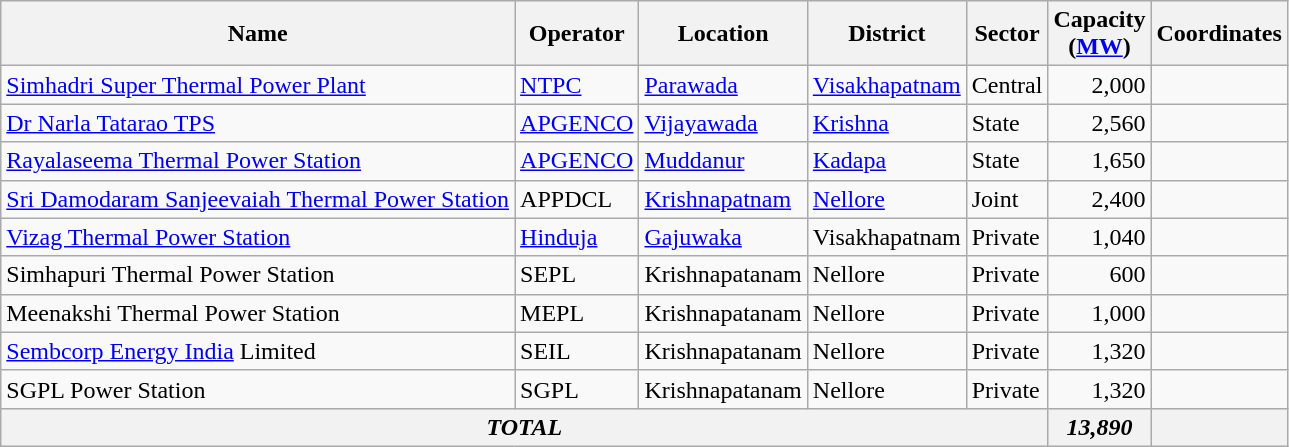<table class="sortable wikitable">
<tr>
<th>Name</th>
<th>Operator</th>
<th>Location</th>
<th>District</th>
<th>Sector</th>
<th>Capacity<br>(<a href='#'>MW</a>)</th>
<th>Coordinates</th>
</tr>
<tr>
<td><a href='#'>Simhadri Super Thermal Power Plant</a></td>
<td><a href='#'>NTPC</a></td>
<td><a href='#'>Parawada</a></td>
<td><a href='#'>Visakhapatnam</a></td>
<td>Central</td>
<td style="text-align:right;">2,000</td>
<td></td>
</tr>
<tr>
<td><a href='#'>Dr Narla Tatarao TPS</a></td>
<td><a href='#'>APGENCO</a></td>
<td><a href='#'>Vijayawada</a></td>
<td><a href='#'>Krishna</a></td>
<td>State</td>
<td style="text-align:right;">2,560</td>
<td></td>
</tr>
<tr>
<td><a href='#'>Rayalaseema Thermal Power Station</a></td>
<td><a href='#'>APGENCO</a></td>
<td><a href='#'>Muddanur</a></td>
<td><a href='#'>Kadapa</a></td>
<td>State</td>
<td style="text-align:right;">1,650</td>
<td></td>
</tr>
<tr>
<td><a href='#'>Sri Damodaram Sanjeevaiah Thermal Power Station</a></td>
<td>APPDCL</td>
<td><a href='#'>Krishnapatnam</a></td>
<td><a href='#'>Nellore</a></td>
<td>Joint</td>
<td style="text-align:right;">2,400</td>
<td></td>
</tr>
<tr>
<td><a href='#'>Vizag Thermal Power Station</a></td>
<td><a href='#'>Hinduja</a></td>
<td><a href='#'>Gajuwaka</a></td>
<td>Visakhapatnam</td>
<td>Private</td>
<td style="text-align:right;">1,040</td>
<td></td>
</tr>
<tr>
<td>Simhapuri Thermal Power Station</td>
<td>SEPL</td>
<td>Krishnapatanam</td>
<td>Nellore</td>
<td>Private</td>
<td style="text-align:right;">600</td>
<td></td>
</tr>
<tr>
<td>Meenakshi Thermal Power Station</td>
<td>MEPL</td>
<td>Krishnapatanam</td>
<td>Nellore</td>
<td>Private</td>
<td style="text-align:right;">1,000</td>
<td></td>
</tr>
<tr>
<td><a href='#'>Sembcorp Energy India</a> Limited</td>
<td>SEIL</td>
<td>Krishnapatanam</td>
<td>Nellore</td>
<td>Private</td>
<td style="text-align:right;">1,320</td>
<td></td>
</tr>
<tr>
<td>SGPL Power Station</td>
<td>SGPL</td>
<td>Krishnapatanam</td>
<td>Nellore</td>
<td>Private</td>
<td style="text-align:right;">1,320</td>
<td></td>
</tr>
<tr>
<th colspan="5" style="text-align:center;"><em>TOTAL</em></th>
<th><em>13,890</em></th>
<th></th>
</tr>
</table>
